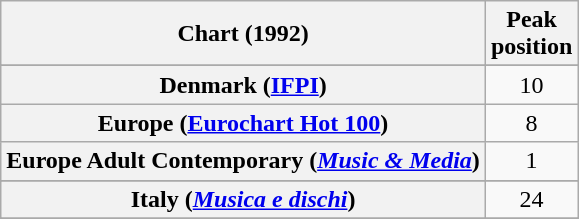<table class="wikitable sortable plainrowheaders" style="text-align:center">
<tr>
<th>Chart (1992)</th>
<th>Peak<br>position</th>
</tr>
<tr>
</tr>
<tr>
</tr>
<tr>
</tr>
<tr>
</tr>
<tr>
<th scope="row">Denmark (<a href='#'>IFPI</a>)</th>
<td>10</td>
</tr>
<tr>
<th scope="row">Europe (<a href='#'>Eurochart Hot 100</a>)</th>
<td>8</td>
</tr>
<tr>
<th scope="row">Europe Adult Contemporary (<em><a href='#'>Music & Media</a></em>)</th>
<td>1</td>
</tr>
<tr>
</tr>
<tr>
</tr>
<tr>
<th scope="row">Italy (<em><a href='#'>Musica e dischi</a></em>)</th>
<td>24</td>
</tr>
<tr>
</tr>
<tr>
</tr>
<tr>
</tr>
<tr>
</tr>
<tr>
</tr>
<tr>
</tr>
</table>
